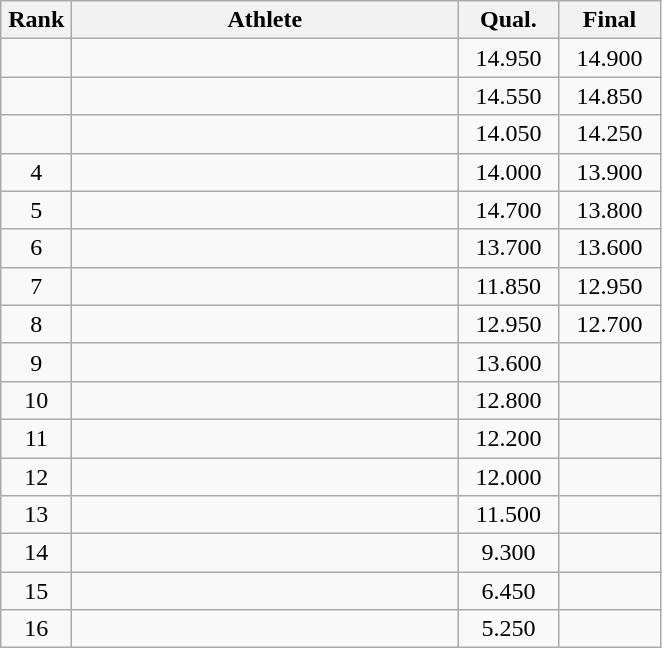<table class=wikitable style="text-align:center">
<tr>
<th width=40>Rank</th>
<th width=250>Athlete</th>
<th width=60>Qual.</th>
<th width=60>Final</th>
</tr>
<tr>
<td></td>
<td align="left"></td>
<td>14.950</td>
<td>14.900</td>
</tr>
<tr>
<td></td>
<td align="left"></td>
<td>14.550</td>
<td>14.850</td>
</tr>
<tr>
<td></td>
<td align="left"></td>
<td>14.050</td>
<td>14.250</td>
</tr>
<tr>
<td>4</td>
<td align="left"></td>
<td>14.000</td>
<td>13.900</td>
</tr>
<tr>
<td>5</td>
<td align="left"></td>
<td>14.700</td>
<td>13.800</td>
</tr>
<tr>
<td>6</td>
<td align="left"></td>
<td>13.700</td>
<td>13.600</td>
</tr>
<tr>
<td>7</td>
<td align="left"></td>
<td>11.850</td>
<td>12.950</td>
</tr>
<tr>
<td>8</td>
<td align="left"></td>
<td>12.950</td>
<td>12.700</td>
</tr>
<tr>
<td>9</td>
<td align="left"></td>
<td>13.600</td>
<td></td>
</tr>
<tr>
<td>10</td>
<td align="left"></td>
<td>12.800</td>
<td></td>
</tr>
<tr>
<td>11</td>
<td align="left"></td>
<td>12.200</td>
<td></td>
</tr>
<tr>
<td>12</td>
<td align="left"></td>
<td>12.000</td>
<td></td>
</tr>
<tr>
<td>13</td>
<td align="left"></td>
<td>11.500</td>
<td></td>
</tr>
<tr>
<td>14</td>
<td align="left"></td>
<td>9.300</td>
<td></td>
</tr>
<tr>
<td>15</td>
<td align="left"></td>
<td>6.450</td>
<td></td>
</tr>
<tr>
<td>16</td>
<td align="left"></td>
<td>5.250</td>
<td></td>
</tr>
</table>
